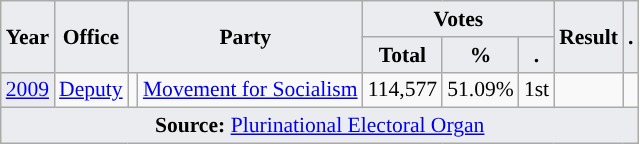<table class="wikitable" style="font-size:90%; text-align:center;">
<tr>
<th style="background-color:#EAECF0;" rowspan=2>Year</th>
<th style="background-color:#EAECF0;" rowspan=2>Office</th>
<th style="background-color:#EAECF0;" colspan=2 rowspan=2>Party</th>
<th style="background-color:#EAECF0;" colspan=3>Votes</th>
<th style="background-color:#EAECF0;" rowspan=2>Result</th>
<th style="background-color:#EAECF0;" rowspan=2>.</th>
</tr>
<tr>
<th style="background-color:#EAECF0;">Total</th>
<th style="background-color:#EAECF0;">%</th>
<th style="background-color:#EAECF0;">.</th>
</tr>
<tr>
<td style="background-color:#EAECF0;"><a href='#'>2009</a></td>
<td><a href='#'>Deputy</a></td>
<td style="background-color:"></td>
<td><a href='#'>Movement for Socialism</a></td>
<td>114,577</td>
<td>51.09%</td>
<td>1st</td>
<td></td>
<td></td>
</tr>
<tr>
<td style="background-color:#EAECF0;" colspan=9><strong>Source:</strong> <a href='#'>Plurinational Electoral Organ</a>  </td>
</tr>
</table>
